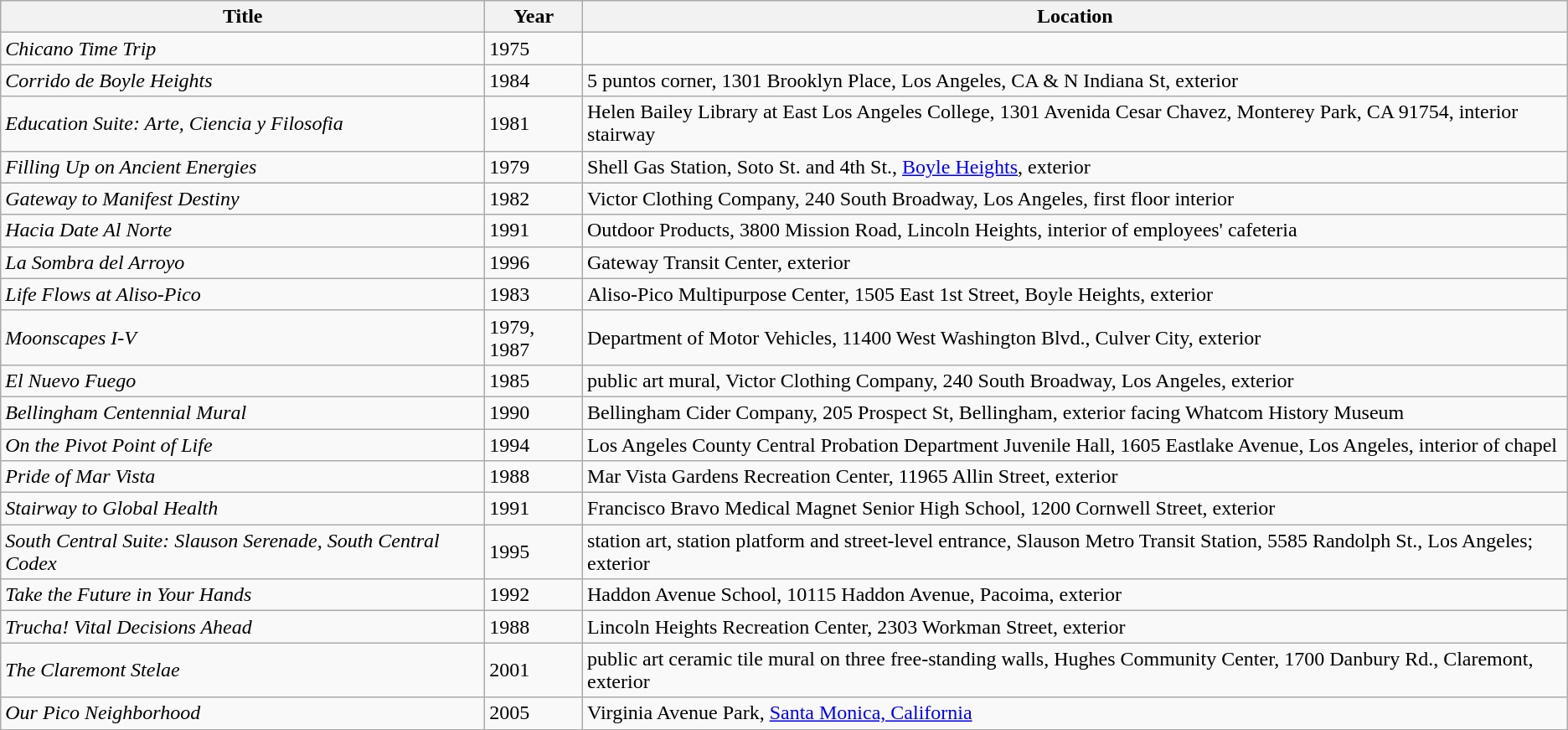<table class="wikitable">
<tr>
<th>Title</th>
<th>Year</th>
<th>Location</th>
</tr>
<tr>
<td><em>Chicano Time Trip</em></td>
<td>1975</td>
<td></td>
</tr>
<tr>
<td><em>Corrido de Boyle Heights</em></td>
<td>1984</td>
<td>5 puntos corner, 1301 Brooklyn Place, Los Angeles, CA & N Indiana St, exterior</td>
</tr>
<tr>
<td><em>Education Suite: Arte, Ciencia y Filosofia</em></td>
<td>1981</td>
<td>Helen Bailey Library at East Los Angeles College, 1301 Avenida Cesar Chavez, Monterey Park, CA 91754, interior stairway</td>
</tr>
<tr>
<td><em>Filling Up on Ancient Energies</em></td>
<td>1979</td>
<td>Shell Gas Station, Soto St. and 4th St., <a href='#'>Boyle Heights</a>, exterior</td>
</tr>
<tr>
<td><em>Gateway to Manifest Destiny</em></td>
<td>1982</td>
<td>Victor Clothing Company, 240 South Broadway, Los Angeles, first floor interior</td>
</tr>
<tr>
<td><em>Hacia Date Al Norte</em></td>
<td>1991</td>
<td>Outdoor Products, 3800 Mission Road, Lincoln Heights, interior of employees' cafeteria</td>
</tr>
<tr>
<td><em>La Sombra del Arroyo</em></td>
<td>1996</td>
<td>Gateway Transit Center, exterior</td>
</tr>
<tr>
<td><em>Life Flows at Aliso-Pico</em></td>
<td>1983</td>
<td>Aliso-Pico Multipurpose Center, 1505 East 1st Street, Boyle Heights, exterior</td>
</tr>
<tr>
<td><em>Moonscapes I-V</em></td>
<td>1979,  1987</td>
<td>Department of Motor Vehicles, 11400 West Washington Blvd., Culver City, exterior</td>
</tr>
<tr>
<td><em>El Nuevo Fuego</em></td>
<td>1985</td>
<td>public art mural, Victor Clothing Company, 240 South Broadway, Los Angeles, exterior</td>
</tr>
<tr>
<td><em>Bellingham Centennial Mural</em></td>
<td>1990</td>
<td>Bellingham Cider Company, 205 Prospect St, Bellingham, exterior facing Whatcom History Museum</td>
</tr>
<tr>
<td><em>On the Pivot Point of Life</em></td>
<td>1994</td>
<td>Los Angeles County Central Probation Department Juvenile Hall, 1605 Eastlake Avenue, Los Angeles, interior of chapel</td>
</tr>
<tr>
<td><em>Pride of Mar Vista</em></td>
<td>1988</td>
<td>Mar Vista Gardens Recreation Center, 11965 Allin Street, exterior</td>
</tr>
<tr>
<td><em>Stairway to Global Health</em></td>
<td>1991</td>
<td>Francisco Bravo Medical Magnet Senior High School, 1200 Cornwell Street, exterior</td>
</tr>
<tr>
<td><em>South Central Suite: Slauson Serenade, South Central Codex</em></td>
<td>1995</td>
<td>station art, station platform and street-level entrance, Slauson Metro Transit Station, 5585 Randolph St., Los Angeles; exterior</td>
</tr>
<tr>
<td><em>Take the Future in Your Hands</em></td>
<td>1992</td>
<td>Haddon Avenue School, 10115 Haddon Avenue, Pacoima, exterior</td>
</tr>
<tr>
<td><em>Trucha! Vital Decisions Ahead</em></td>
<td>1988</td>
<td>Lincoln Heights Recreation Center, 2303 Workman Street, exterior</td>
</tr>
<tr>
<td><em>The Claremont Stelae</em></td>
<td>2001</td>
<td>public art ceramic tile mural on three free-standing walls, Hughes Community Center, 1700 Danbury Rd., Claremont, exterior</td>
</tr>
<tr>
<td><em>Our Pico Neighborhood</em></td>
<td>2005</td>
<td>Virginia Avenue Park, <a href='#'>Santa Monica, California</a></td>
</tr>
</table>
